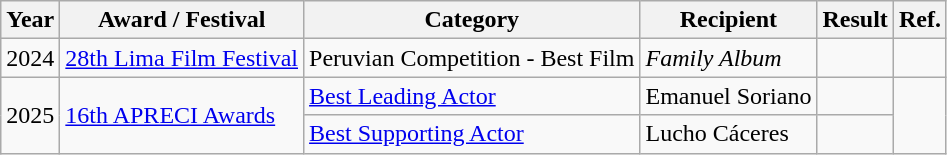<table class="wikitable">
<tr>
<th>Year</th>
<th>Award / Festival</th>
<th>Category</th>
<th>Recipient</th>
<th>Result</th>
<th>Ref.</th>
</tr>
<tr>
<td>2024</td>
<td><a href='#'>28th Lima Film Festival</a></td>
<td>Peruvian Competition - Best Film</td>
<td><em>Family Album</em></td>
<td></td>
<td></td>
</tr>
<tr>
<td rowspan="2">2025</td>
<td rowspan="2"><a href='#'>16th APRECI Awards</a></td>
<td><a href='#'>Best Leading Actor</a></td>
<td>Emanuel Soriano</td>
<td></td>
<td rowspan="2"></td>
</tr>
<tr>
<td><a href='#'>Best Supporting Actor</a></td>
<td>Lucho Cáceres</td>
<td></td>
</tr>
</table>
